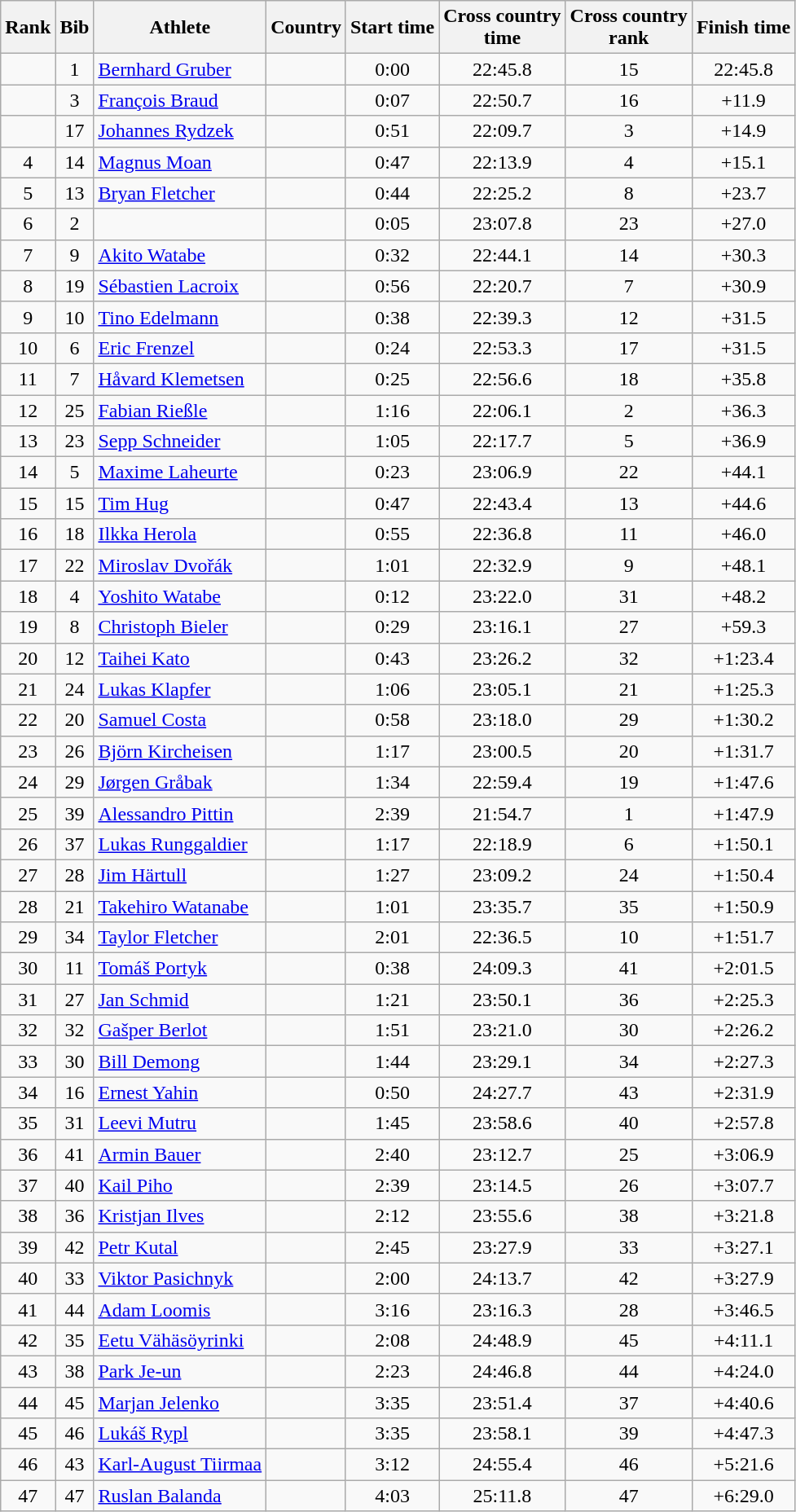<table class="wikitable sortable" style="text-align:center">
<tr>
<th>Rank</th>
<th>Bib</th>
<th>Athlete</th>
<th>Country</th>
<th>Start time</th>
<th>Cross country<br>time</th>
<th>Cross country<br>rank</th>
<th>Finish time</th>
</tr>
<tr>
<td></td>
<td>1</td>
<td align=left><a href='#'>Bernhard Gruber</a></td>
<td align=left></td>
<td>0:00</td>
<td>22:45.8</td>
<td>15</td>
<td>22:45.8</td>
</tr>
<tr>
<td></td>
<td>3</td>
<td align=left><a href='#'>François Braud</a></td>
<td align=left></td>
<td>0:07</td>
<td>22:50.7</td>
<td>16</td>
<td>+11.9</td>
</tr>
<tr>
<td></td>
<td>17</td>
<td align=left><a href='#'>Johannes Rydzek</a></td>
<td align=left></td>
<td>0:51</td>
<td>22:09.7</td>
<td>3</td>
<td>+14.9</td>
</tr>
<tr>
<td>4</td>
<td>14</td>
<td align=left><a href='#'>Magnus Moan</a></td>
<td align=left></td>
<td>0:47</td>
<td>22:13.9</td>
<td>4</td>
<td>+15.1</td>
</tr>
<tr>
<td>5</td>
<td>13</td>
<td align=left><a href='#'>Bryan Fletcher</a></td>
<td align=left></td>
<td>0:44</td>
<td>22:25.2</td>
<td>8</td>
<td>+23.7</td>
</tr>
<tr>
<td>6</td>
<td>2</td>
<td align=left></td>
<td align=left></td>
<td>0:05</td>
<td>23:07.8</td>
<td>23</td>
<td>+27.0</td>
</tr>
<tr>
<td>7</td>
<td>9</td>
<td align=left><a href='#'>Akito Watabe</a></td>
<td align=left></td>
<td>0:32</td>
<td>22:44.1</td>
<td>14</td>
<td>+30.3</td>
</tr>
<tr>
<td>8</td>
<td>19</td>
<td align=left><a href='#'>Sébastien Lacroix</a></td>
<td align=left></td>
<td>0:56</td>
<td>22:20.7</td>
<td>7</td>
<td>+30.9</td>
</tr>
<tr>
<td>9</td>
<td>10</td>
<td align=left><a href='#'>Tino Edelmann</a></td>
<td align=left></td>
<td>0:38</td>
<td>22:39.3</td>
<td>12</td>
<td>+31.5</td>
</tr>
<tr>
<td>10</td>
<td>6</td>
<td align=left><a href='#'>Eric Frenzel</a></td>
<td align=left></td>
<td>0:24</td>
<td>22:53.3</td>
<td>17</td>
<td>+31.5</td>
</tr>
<tr>
<td>11</td>
<td>7</td>
<td align=left><a href='#'>Håvard Klemetsen</a></td>
<td align=left></td>
<td>0:25</td>
<td>22:56.6</td>
<td>18</td>
<td>+35.8</td>
</tr>
<tr>
<td>12</td>
<td>25</td>
<td align=left><a href='#'>Fabian Rießle</a></td>
<td align=left></td>
<td>1:16</td>
<td>22:06.1</td>
<td>2</td>
<td>+36.3</td>
</tr>
<tr>
<td>13</td>
<td>23</td>
<td align=left><a href='#'>Sepp Schneider</a></td>
<td align=left></td>
<td>1:05</td>
<td>22:17.7</td>
<td>5</td>
<td>+36.9</td>
</tr>
<tr>
<td>14</td>
<td>5</td>
<td align=left><a href='#'>Maxime Laheurte</a></td>
<td align=left></td>
<td>0:23</td>
<td>23:06.9</td>
<td>22</td>
<td>+44.1</td>
</tr>
<tr>
<td>15</td>
<td>15</td>
<td align=left><a href='#'>Tim Hug</a></td>
<td align=left></td>
<td>0:47</td>
<td>22:43.4</td>
<td>13</td>
<td>+44.6</td>
</tr>
<tr>
<td>16</td>
<td>18</td>
<td align=left><a href='#'>Ilkka Herola</a></td>
<td align=left></td>
<td>0:55</td>
<td>22:36.8</td>
<td>11</td>
<td>+46.0</td>
</tr>
<tr>
<td>17</td>
<td>22</td>
<td align=left><a href='#'>Miroslav Dvořák</a></td>
<td align=left></td>
<td>1:01</td>
<td>22:32.9</td>
<td>9</td>
<td>+48.1</td>
</tr>
<tr>
<td>18</td>
<td>4</td>
<td align=left><a href='#'>Yoshito Watabe</a></td>
<td align=left></td>
<td>0:12</td>
<td>23:22.0</td>
<td>31</td>
<td>+48.2</td>
</tr>
<tr>
<td>19</td>
<td>8</td>
<td align=left><a href='#'>Christoph Bieler</a></td>
<td align=left></td>
<td>0:29</td>
<td>23:16.1</td>
<td>27</td>
<td>+59.3</td>
</tr>
<tr>
<td>20</td>
<td>12</td>
<td align=left><a href='#'>Taihei Kato</a></td>
<td align=left></td>
<td>0:43</td>
<td>23:26.2</td>
<td>32</td>
<td>+1:23.4</td>
</tr>
<tr>
<td>21</td>
<td>24</td>
<td align=left><a href='#'>Lukas Klapfer</a></td>
<td align=left></td>
<td>1:06</td>
<td>23:05.1</td>
<td>21</td>
<td>+1:25.3</td>
</tr>
<tr>
<td>22</td>
<td>20</td>
<td align=left><a href='#'>Samuel Costa</a></td>
<td align=left></td>
<td>0:58</td>
<td>23:18.0</td>
<td>29</td>
<td>+1:30.2</td>
</tr>
<tr>
<td>23</td>
<td>26</td>
<td align=left><a href='#'>Björn Kircheisen</a></td>
<td align=left></td>
<td>1:17</td>
<td>23:00.5</td>
<td>20</td>
<td>+1:31.7</td>
</tr>
<tr>
<td>24</td>
<td>29</td>
<td align=left><a href='#'>Jørgen Gråbak</a></td>
<td align=left></td>
<td>1:34</td>
<td>22:59.4</td>
<td>19</td>
<td>+1:47.6</td>
</tr>
<tr>
<td>25</td>
<td>39</td>
<td align=left><a href='#'>Alessandro Pittin</a></td>
<td align=left></td>
<td>2:39</td>
<td>21:54.7</td>
<td>1</td>
<td>+1:47.9</td>
</tr>
<tr>
<td>26</td>
<td>37</td>
<td align=left><a href='#'>Lukas Runggaldier</a></td>
<td align=left></td>
<td>1:17</td>
<td>22:18.9</td>
<td>6</td>
<td>+1:50.1</td>
</tr>
<tr>
<td>27</td>
<td>28</td>
<td align=left><a href='#'>Jim Härtull</a></td>
<td align=left></td>
<td>1:27</td>
<td>23:09.2</td>
<td>24</td>
<td>+1:50.4</td>
</tr>
<tr>
<td>28</td>
<td>21</td>
<td align=left><a href='#'>Takehiro Watanabe</a></td>
<td align=left></td>
<td>1:01</td>
<td>23:35.7</td>
<td>35</td>
<td>+1:50.9</td>
</tr>
<tr>
<td>29</td>
<td>34</td>
<td align=left><a href='#'>Taylor Fletcher</a></td>
<td align=left></td>
<td>2:01</td>
<td>22:36.5</td>
<td>10</td>
<td>+1:51.7</td>
</tr>
<tr>
<td>30</td>
<td>11</td>
<td align=left><a href='#'>Tomáš Portyk</a></td>
<td align=left></td>
<td>0:38</td>
<td>24:09.3</td>
<td>41</td>
<td>+2:01.5</td>
</tr>
<tr>
<td>31</td>
<td>27</td>
<td align=left><a href='#'>Jan Schmid</a></td>
<td align=left></td>
<td>1:21</td>
<td>23:50.1</td>
<td>36</td>
<td>+2:25.3</td>
</tr>
<tr>
<td>32</td>
<td>32</td>
<td align=left><a href='#'>Gašper Berlot</a></td>
<td align=left></td>
<td>1:51</td>
<td>23:21.0</td>
<td>30</td>
<td>+2:26.2</td>
</tr>
<tr>
<td>33</td>
<td>30</td>
<td align=left><a href='#'>Bill Demong</a></td>
<td align=left></td>
<td>1:44</td>
<td>23:29.1</td>
<td>34</td>
<td>+2:27.3</td>
</tr>
<tr>
<td>34</td>
<td>16</td>
<td align=left><a href='#'>Ernest Yahin</a></td>
<td align=left></td>
<td>0:50</td>
<td>24:27.7</td>
<td>43</td>
<td>+2:31.9</td>
</tr>
<tr>
<td>35</td>
<td>31</td>
<td align=left><a href='#'>Leevi Mutru</a></td>
<td align=left></td>
<td>1:45</td>
<td>23:58.6</td>
<td>40</td>
<td>+2:57.8</td>
</tr>
<tr>
<td>36</td>
<td>41</td>
<td align=left><a href='#'>Armin Bauer</a></td>
<td align=left></td>
<td>2:40</td>
<td>23:12.7</td>
<td>25</td>
<td>+3:06.9</td>
</tr>
<tr>
<td>37</td>
<td>40</td>
<td align=left><a href='#'>Kail Piho</a></td>
<td align=left></td>
<td>2:39</td>
<td>23:14.5</td>
<td>26</td>
<td>+3:07.7</td>
</tr>
<tr>
<td>38</td>
<td>36</td>
<td align=left><a href='#'>Kristjan Ilves</a></td>
<td align=left></td>
<td>2:12</td>
<td>23:55.6</td>
<td>38</td>
<td>+3:21.8</td>
</tr>
<tr>
<td>39</td>
<td>42</td>
<td align=left><a href='#'>Petr Kutal</a></td>
<td align=left></td>
<td>2:45</td>
<td>23:27.9</td>
<td>33</td>
<td>+3:27.1</td>
</tr>
<tr>
<td>40</td>
<td>33</td>
<td align=left><a href='#'>Viktor Pasichnyk</a></td>
<td align=left></td>
<td>2:00</td>
<td>24:13.7</td>
<td>42</td>
<td>+3:27.9</td>
</tr>
<tr>
<td>41</td>
<td>44</td>
<td align=left><a href='#'>Adam Loomis</a></td>
<td align=left></td>
<td>3:16</td>
<td>23:16.3</td>
<td>28</td>
<td>+3:46.5</td>
</tr>
<tr>
<td>42</td>
<td>35</td>
<td align=left><a href='#'>Eetu Vähäsöyrinki</a></td>
<td align=left></td>
<td>2:08</td>
<td>24:48.9</td>
<td>45</td>
<td>+4:11.1</td>
</tr>
<tr>
<td>43</td>
<td>38</td>
<td align=left><a href='#'>Park Je-un</a></td>
<td align=left></td>
<td>2:23</td>
<td>24:46.8</td>
<td>44</td>
<td>+4:24.0</td>
</tr>
<tr>
<td>44</td>
<td>45</td>
<td align=left><a href='#'>Marjan Jelenko</a></td>
<td align=left></td>
<td>3:35</td>
<td>23:51.4</td>
<td>37</td>
<td>+4:40.6</td>
</tr>
<tr>
<td>45</td>
<td>46</td>
<td align=left><a href='#'>Lukáš Rypl</a></td>
<td align=left></td>
<td>3:35</td>
<td>23:58.1</td>
<td>39</td>
<td>+4:47.3</td>
</tr>
<tr>
<td>46</td>
<td>43</td>
<td align=left><a href='#'>Karl-August Tiirmaa</a></td>
<td align=left></td>
<td>3:12</td>
<td>24:55.4</td>
<td>46</td>
<td>+5:21.6</td>
</tr>
<tr>
<td>47</td>
<td>47</td>
<td align=left><a href='#'>Ruslan Balanda</a></td>
<td align=left></td>
<td>4:03</td>
<td>25:11.8</td>
<td>47</td>
<td>+6:29.0</td>
</tr>
</table>
